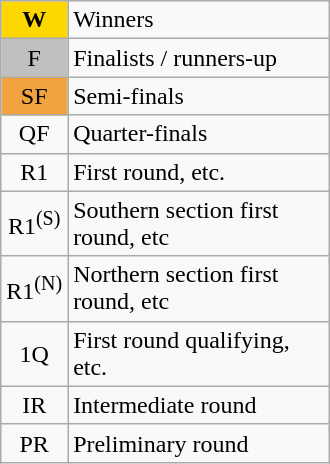<table class="wikitable" style="width:220px">
<tr>
<td bgcolor=Gold style=text-align:center><strong>W</strong></td>
<td style=text-align:left>Winners</td>
</tr>
<tr>
<td bgcolor=Silver style=text-align:center>F</td>
<td style=text-align:left>Finalists / runners-up</td>
</tr>
<tr>
<td bgcolor=#F1A33F style=text-align:center>SF</td>
<td style=text-align:left>Semi-finals</td>
</tr>
<tr>
<td style=text-align:center>QF</td>
<td style=text-align:left>Quarter-finals</td>
</tr>
<tr>
<td style=text-align:center>R1</td>
<td style=text-align:left>First round, etc.</td>
</tr>
<tr>
<td style=text-align:center>R1<sup>(S)</sup></td>
<td style=text-align:left>Southern section first round, etc</td>
</tr>
<tr>
<td style=text-align:center>R1<sup>(N)</sup></td>
<td style=text-align:left>Northern section first round, etc</td>
</tr>
<tr>
<td style=text-align:center>1Q</td>
<td style=text-align:left>First round qualifying, etc.</td>
</tr>
<tr>
<td style=text-align:center>IR</td>
<td style=text-align:left>Intermediate round</td>
</tr>
<tr>
<td style=text-align:center>PR</td>
<td style=text-align:left>Preliminary round</td>
</tr>
</table>
